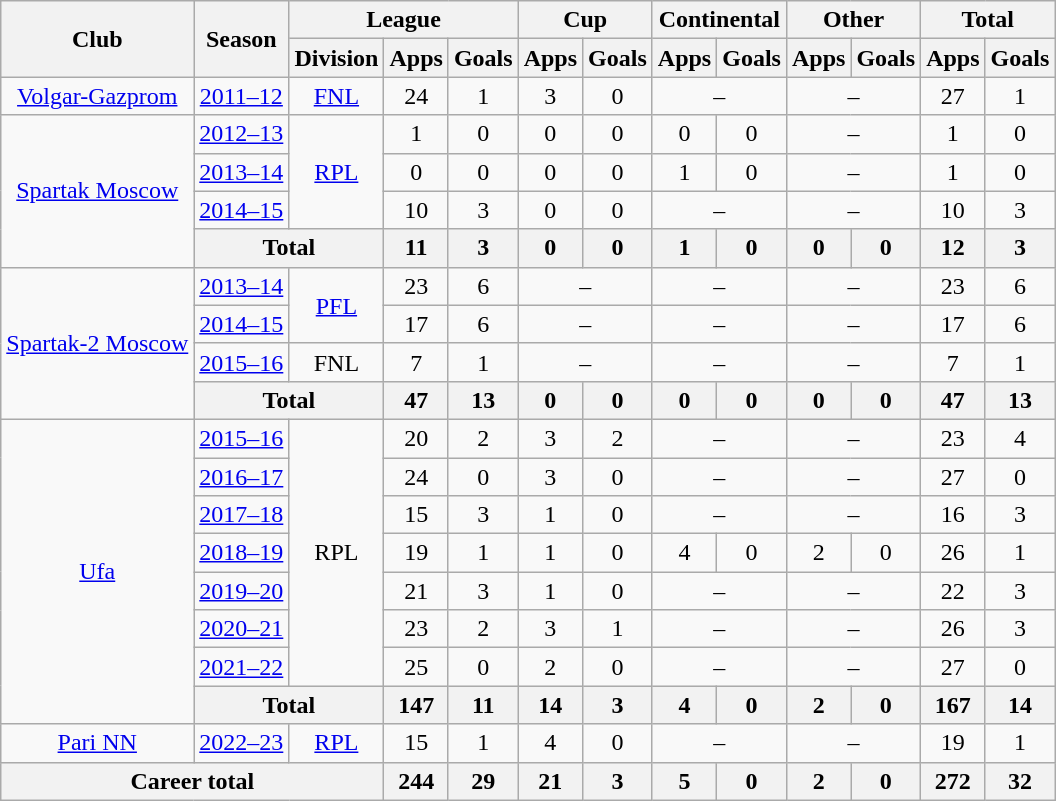<table class="wikitable" style="text-align: center;">
<tr>
<th rowspan=2>Club</th>
<th rowspan=2>Season</th>
<th colspan=3>League</th>
<th colspan=2>Cup</th>
<th colspan=2>Continental</th>
<th colspan=2>Other</th>
<th colspan=2>Total</th>
</tr>
<tr>
<th>Division</th>
<th>Apps</th>
<th>Goals</th>
<th>Apps</th>
<th>Goals</th>
<th>Apps</th>
<th>Goals</th>
<th>Apps</th>
<th>Goals</th>
<th>Apps</th>
<th>Goals</th>
</tr>
<tr>
<td><a href='#'>Volgar-Gazprom</a></td>
<td><a href='#'>2011–12</a></td>
<td><a href='#'>FNL</a></td>
<td>24</td>
<td>1</td>
<td>3</td>
<td>0</td>
<td colspan=2>–</td>
<td colspan=2>–</td>
<td>27</td>
<td>1</td>
</tr>
<tr>
<td rowspan="4"><a href='#'>Spartak Moscow</a></td>
<td><a href='#'>2012–13</a></td>
<td rowspan="3"><a href='#'>RPL</a></td>
<td>1</td>
<td>0</td>
<td>0</td>
<td>0</td>
<td>0</td>
<td>0</td>
<td colspan=2>–</td>
<td>1</td>
<td>0</td>
</tr>
<tr>
<td><a href='#'>2013–14</a></td>
<td>0</td>
<td>0</td>
<td>0</td>
<td>0</td>
<td>1</td>
<td>0</td>
<td colspan=2>–</td>
<td>1</td>
<td>0</td>
</tr>
<tr>
<td><a href='#'>2014–15</a></td>
<td>10</td>
<td>3</td>
<td>0</td>
<td>0</td>
<td colspan=2>–</td>
<td colspan=2>–</td>
<td>10</td>
<td>3</td>
</tr>
<tr>
<th colspan=2>Total</th>
<th>11</th>
<th>3</th>
<th>0</th>
<th>0</th>
<th>1</th>
<th>0</th>
<th>0</th>
<th>0</th>
<th>12</th>
<th>3</th>
</tr>
<tr>
<td rowspan="4"><a href='#'>Spartak-2 Moscow</a></td>
<td><a href='#'>2013–14</a></td>
<td rowspan="2"><a href='#'>PFL</a></td>
<td>23</td>
<td>6</td>
<td colspan=2>–</td>
<td colspan=2>–</td>
<td colspan=2>–</td>
<td>23</td>
<td>6</td>
</tr>
<tr>
<td><a href='#'>2014–15</a></td>
<td>17</td>
<td>6</td>
<td colspan=2>–</td>
<td colspan=2>–</td>
<td colspan=2>–</td>
<td>17</td>
<td>6</td>
</tr>
<tr>
<td><a href='#'>2015–16</a></td>
<td>FNL</td>
<td>7</td>
<td>1</td>
<td colspan=2>–</td>
<td colspan=2>–</td>
<td colspan=2>–</td>
<td>7</td>
<td>1</td>
</tr>
<tr>
<th colspan=2>Total</th>
<th>47</th>
<th>13</th>
<th>0</th>
<th>0</th>
<th>0</th>
<th>0</th>
<th>0</th>
<th>0</th>
<th>47</th>
<th>13</th>
</tr>
<tr>
<td rowspan="8"><a href='#'>Ufa</a></td>
<td><a href='#'>2015–16</a></td>
<td rowspan="7">RPL</td>
<td>20</td>
<td>2</td>
<td>3</td>
<td>2</td>
<td colspan=2>–</td>
<td colspan=2>–</td>
<td>23</td>
<td>4</td>
</tr>
<tr>
<td><a href='#'>2016–17</a></td>
<td>24</td>
<td>0</td>
<td>3</td>
<td>0</td>
<td colspan=2>–</td>
<td colspan=2>–</td>
<td>27</td>
<td>0</td>
</tr>
<tr>
<td><a href='#'>2017–18</a></td>
<td>15</td>
<td>3</td>
<td>1</td>
<td>0</td>
<td colspan=2>–</td>
<td colspan=2>–</td>
<td>16</td>
<td>3</td>
</tr>
<tr>
<td><a href='#'>2018–19</a></td>
<td>19</td>
<td>1</td>
<td>1</td>
<td>0</td>
<td>4</td>
<td>0</td>
<td>2</td>
<td>0</td>
<td>26</td>
<td>1</td>
</tr>
<tr>
<td><a href='#'>2019–20</a></td>
<td>21</td>
<td>3</td>
<td>1</td>
<td>0</td>
<td colspan=2>–</td>
<td colspan=2>–</td>
<td>22</td>
<td>3</td>
</tr>
<tr>
<td><a href='#'>2020–21</a></td>
<td>23</td>
<td>2</td>
<td>3</td>
<td>1</td>
<td colspan=2>–</td>
<td colspan=2>–</td>
<td>26</td>
<td>3</td>
</tr>
<tr>
<td><a href='#'>2021–22</a></td>
<td>25</td>
<td>0</td>
<td>2</td>
<td>0</td>
<td colspan=2>–</td>
<td colspan=2>–</td>
<td>27</td>
<td>0</td>
</tr>
<tr>
<th colspan=2>Total</th>
<th>147</th>
<th>11</th>
<th>14</th>
<th>3</th>
<th>4</th>
<th>0</th>
<th>2</th>
<th>0</th>
<th>167</th>
<th>14</th>
</tr>
<tr>
<td><a href='#'>Pari NN</a></td>
<td><a href='#'>2022–23</a></td>
<td><a href='#'>RPL</a></td>
<td>15</td>
<td>1</td>
<td>4</td>
<td>0</td>
<td colspan=2>–</td>
<td colspan=2>–</td>
<td>19</td>
<td>1</td>
</tr>
<tr>
<th colspan=3>Career total</th>
<th>244</th>
<th>29</th>
<th>21</th>
<th>3</th>
<th>5</th>
<th>0</th>
<th>2</th>
<th>0</th>
<th>272</th>
<th>32</th>
</tr>
</table>
